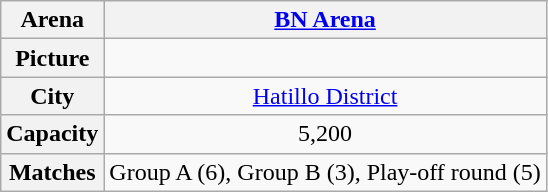<table class="wikitable">
<tr>
<th>Arena</th>
<th align="center"><a href='#'>BN Arena</a></th>
</tr>
<tr>
<th>Picture</th>
<td align="center"></td>
</tr>
<tr>
<th>City</th>
<td align="center"><a href='#'>Hatillo District</a></td>
</tr>
<tr>
<th>Capacity</th>
<td align="center">5,200</td>
</tr>
<tr>
<th>Matches</th>
<td align="center">Group A (6), Group B (3), Play-off round (5)</td>
</tr>
</table>
